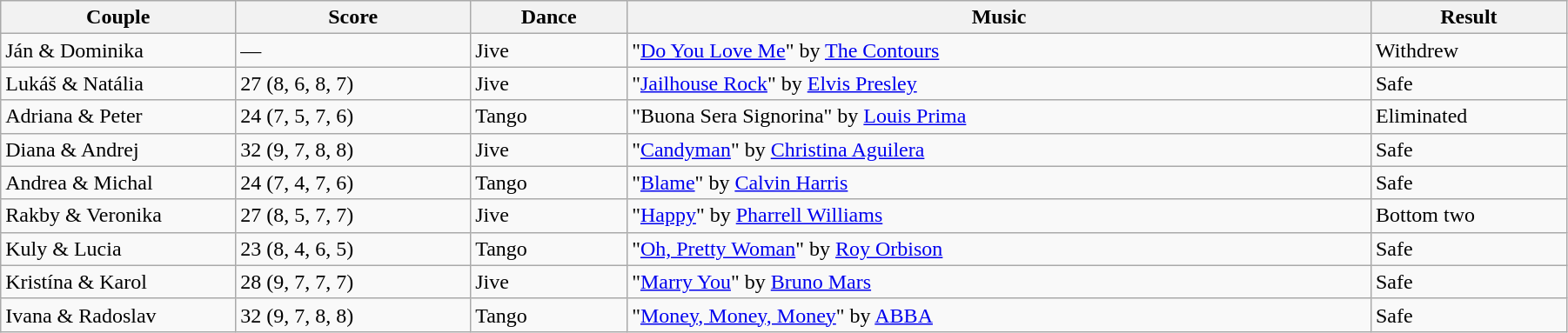<table class="wikitable sortable" style="width:95%; white-space:nowrap;">
<tr>
<th class=unsortable style="width:15%;">Couple</th>
<th style="width:15%;">Score</th>
<th style="width:10%;">Dance</th>
<th class=unsortable style="width:47.5%;">Music</th>
<th style="width:15%;">Result</th>
</tr>
<tr>
<td>Ján & Dominika</td>
<td>—</td>
<td>Jive</td>
<td>"<a href='#'>Do You Love Me</a>" by <a href='#'>The Contours</a></td>
<td>Withdrew</td>
</tr>
<tr>
<td>Lukáš & Natália</td>
<td>27 (8, 6, 8, 7)</td>
<td>Jive</td>
<td>"<a href='#'>Jailhouse Rock</a>" by <a href='#'>Elvis Presley</a></td>
<td>Safe</td>
</tr>
<tr>
<td>Adriana & Peter</td>
<td>24 (7, 5, 7, 6)</td>
<td>Tango</td>
<td>"Buona Sera Signorina" by <a href='#'>Louis Prima</a></td>
<td>Eliminated</td>
</tr>
<tr>
<td>Diana & Andrej</td>
<td>32 (9, 7, 8, 8)</td>
<td>Jive</td>
<td>"<a href='#'>Candyman</a>" by <a href='#'>Christina Aguilera</a></td>
<td>Safe</td>
</tr>
<tr>
<td>Andrea & Michal</td>
<td>24 (7, 4, 7, 6)</td>
<td>Tango</td>
<td>"<a href='#'>Blame</a>" by <a href='#'>Calvin Harris</a></td>
<td>Safe</td>
</tr>
<tr>
<td>Rakby & Veronika</td>
<td>27 (8, 5, 7, 7)</td>
<td>Jive</td>
<td>"<a href='#'>Happy</a>" by <a href='#'>Pharrell Williams</a></td>
<td>Bottom two</td>
</tr>
<tr>
<td>Kuly & Lucia</td>
<td>23 (8, 4, 6, 5)</td>
<td>Tango</td>
<td>"<a href='#'>Oh, Pretty Woman</a>" by <a href='#'>Roy Orbison</a></td>
<td>Safe</td>
</tr>
<tr>
<td>Kristína & Karol</td>
<td>28 (9, 7, 7, 7)</td>
<td>Jive</td>
<td>"<a href='#'>Marry You</a>" by <a href='#'>Bruno Mars</a></td>
<td>Safe</td>
</tr>
<tr>
<td>Ivana & Radoslav</td>
<td>32 (9, 7, 8, 8)</td>
<td>Tango</td>
<td>"<a href='#'>Money, Money, Money</a>" by <a href='#'>ABBA</a></td>
<td>Safe</td>
</tr>
</table>
